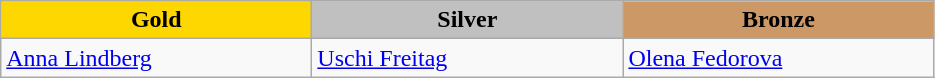<table class="wikitable" style="text-align:left">
<tr align="center">
<td width=200 bgcolor=gold><strong>Gold</strong></td>
<td width=200 bgcolor=silver><strong>Silver</strong></td>
<td width=200 bgcolor=CC9966><strong>Bronze</strong></td>
</tr>
<tr>
<td><a href='#'>Anna Lindberg</a> <br> </td>
<td><a href='#'>Uschi Freitag</a> <br> </td>
<td><a href='#'>Olena Fedorova</a> <br> </td>
</tr>
</table>
